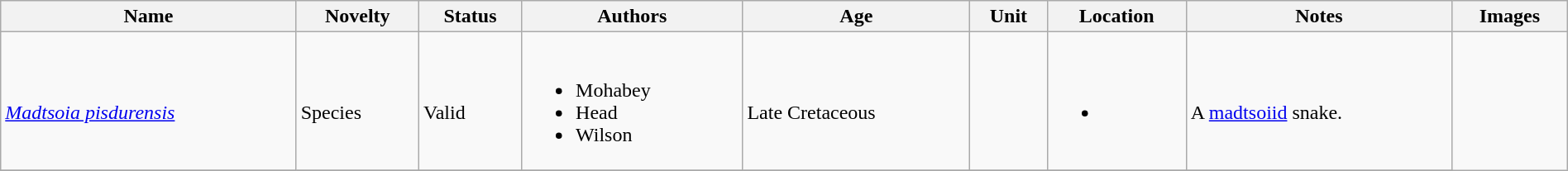<table class="wikitable sortable" align="center" width="100%">
<tr>
<th>Name</th>
<th>Novelty</th>
<th>Status</th>
<th>Authors</th>
<th>Age</th>
<th>Unit</th>
<th>Location</th>
<th>Notes</th>
<th>Images</th>
</tr>
<tr>
<td><br><em><a href='#'>Madtsoia pisdurensis</a></em></td>
<td><br>Species</td>
<td><br>Valid</td>
<td><br><ul><li>Mohabey</li><li>Head</li><li>Wilson</li></ul></td>
<td><br>Late Cretaceous</td>
<td></td>
<td><br><ul><li></li></ul></td>
<td><br>A <a href='#'>madtsoiid</a> snake.</td>
<td rowspan="47"></td>
</tr>
<tr>
</tr>
</table>
